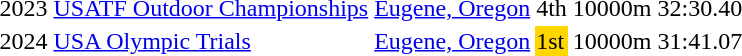<table>
<tr>
<td>2023</td>
<td><a href='#'>USATF Outdoor Championships</a></td>
<td><a href='#'>Eugene, Oregon</a></td>
<td>4th</td>
<td>10000m</td>
<td>32:30.40</td>
</tr>
<tr>
<td>2024</td>
<td><a href='#'>USA Olympic Trials</a></td>
<td><a href='#'>Eugene, Oregon</a></td>
<td bgcolor=gold>1st</td>
<td>10000m</td>
<td>31:41.07</td>
</tr>
</table>
